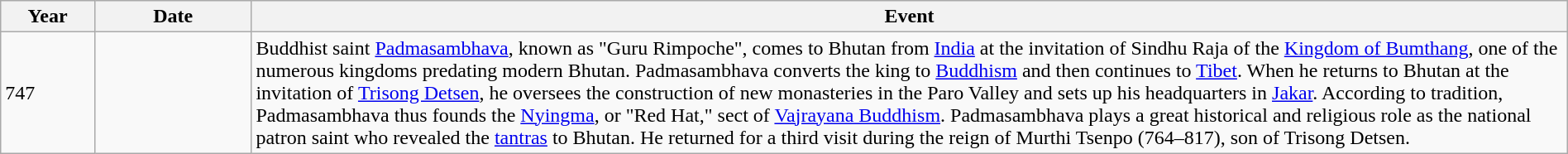<table class="wikitable" width="100%">
<tr>
<th style="width:6%">Year</th>
<th style="width:10%">Date</th>
<th>Event</th>
</tr>
<tr>
<td>747</td>
<td></td>
<td>Buddhist saint <a href='#'>Padmasambhava</a>, known as "Guru Rimpoche", comes to Bhutan from <a href='#'>India</a> at the invitation of Sindhu Raja of the <a href='#'>Kingdom of Bumthang</a>, one of the numerous kingdoms predating modern Bhutan. Padmasambhava converts the king to <a href='#'>Buddhism</a> and then continues to <a href='#'>Tibet</a>. When he returns to Bhutan at the invitation of <a href='#'>Trisong Detsen</a>, he oversees the construction of new monasteries in the Paro Valley and sets up his headquarters in <a href='#'>Jakar</a>. According to tradition, Padmasambhava thus founds the <a href='#'>Nyingma</a>, or "Red Hat," sect of <a href='#'>Vajrayana Buddhism</a>. Padmasambhava plays a great historical and religious role as the national patron saint who revealed the <a href='#'>tantras</a> to Bhutan. He returned for a third visit during the reign of Murthi Tsenpo (764–817), son of Trisong Detsen.</td>
</tr>
</table>
